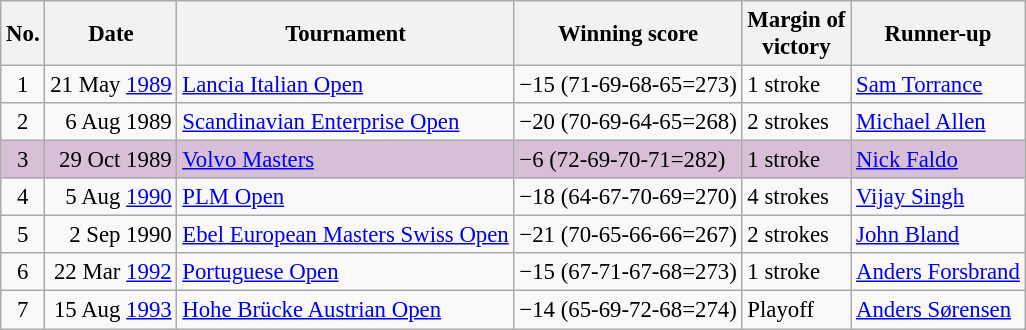<table class="wikitable" style="font-size:95%;">
<tr>
<th>No.</th>
<th>Date</th>
<th>Tournament</th>
<th>Winning score</th>
<th>Margin of<br>victory</th>
<th>Runner-up</th>
</tr>
<tr>
<td align=center>1</td>
<td align=right>21 May <a href='#'>1989</a></td>
<td><a href='#'>Lancia Italian Open</a></td>
<td>−15 (71-69-68-65=273)</td>
<td>1 stroke</td>
<td> <a href='#'>Sam Torrance</a></td>
</tr>
<tr>
<td align=center>2</td>
<td align=right>6 Aug 1989</td>
<td><a href='#'>Scandinavian Enterprise Open</a></td>
<td>−20 (70-69-64-65=268)</td>
<td>2 strokes</td>
<td> <a href='#'>Michael Allen</a></td>
</tr>
<tr style="background:thistle">
<td align=center>3</td>
<td align=right>29 Oct 1989</td>
<td><a href='#'>Volvo Masters</a></td>
<td>−6 (72-69-70-71=282)</td>
<td>1 stroke</td>
<td> <a href='#'>Nick Faldo</a></td>
</tr>
<tr>
<td align=center>4</td>
<td align=right>5 Aug <a href='#'>1990</a></td>
<td><a href='#'>PLM Open</a></td>
<td>−18 (64-67-70-69=270)</td>
<td>4 strokes</td>
<td> <a href='#'>Vijay Singh</a></td>
</tr>
<tr>
<td align=center>5</td>
<td align=right>2 Sep 1990</td>
<td><a href='#'>Ebel European Masters Swiss Open</a></td>
<td>−21 (70-65-66-66=267)</td>
<td>2 strokes</td>
<td> <a href='#'>John Bland</a></td>
</tr>
<tr>
<td align=center>6</td>
<td align=right>22 Mar <a href='#'>1992</a></td>
<td><a href='#'>Portuguese Open</a></td>
<td>−15 (67-71-67-68=273)</td>
<td>1 stroke</td>
<td> <a href='#'>Anders Forsbrand</a></td>
</tr>
<tr>
<td align=center>7</td>
<td align=right>15 Aug <a href='#'>1993</a></td>
<td><a href='#'>Hohe Brücke Austrian Open</a></td>
<td>−14 (65-69-72-68=274)</td>
<td>Playoff</td>
<td> <a href='#'>Anders Sørensen</a></td>
</tr>
</table>
